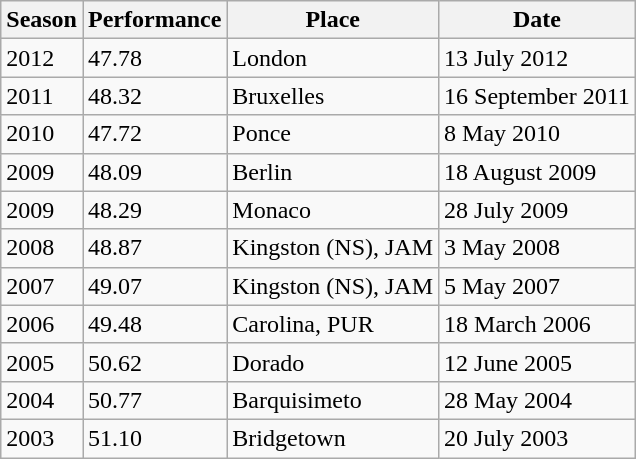<table class="wikitable">
<tr>
<th>Season</th>
<th>Performance</th>
<th>Place</th>
<th>Date</th>
</tr>
<tr>
<td>2012</td>
<td>47.78</td>
<td>London</td>
<td>13 July 2012</td>
</tr>
<tr>
<td>2011</td>
<td>48.32</td>
<td>Bruxelles</td>
<td>16 September 2011</td>
</tr>
<tr>
<td>2010</td>
<td>47.72</td>
<td>Ponce</td>
<td>8 May 2010</td>
</tr>
<tr>
<td>2009</td>
<td>48.09</td>
<td>Berlin</td>
<td>18 August 2009</td>
</tr>
<tr>
<td>2009</td>
<td>48.29</td>
<td>Monaco</td>
<td>28 July 2009</td>
</tr>
<tr>
<td>2008</td>
<td>48.87</td>
<td>Kingston (NS), JAM</td>
<td>3 May 2008</td>
</tr>
<tr>
<td>2007</td>
<td>49.07</td>
<td>Kingston (NS), JAM</td>
<td>5 May 2007</td>
</tr>
<tr>
<td>2006</td>
<td>49.48</td>
<td>Carolina, PUR</td>
<td>18 March 2006</td>
</tr>
<tr>
<td>2005</td>
<td>50.62</td>
<td>Dorado</td>
<td>12 June 2005</td>
</tr>
<tr>
<td>2004</td>
<td>50.77</td>
<td>Barquisimeto</td>
<td>28 May 2004</td>
</tr>
<tr>
<td>2003</td>
<td>51.10</td>
<td>Bridgetown</td>
<td>20 July 2003</td>
</tr>
</table>
